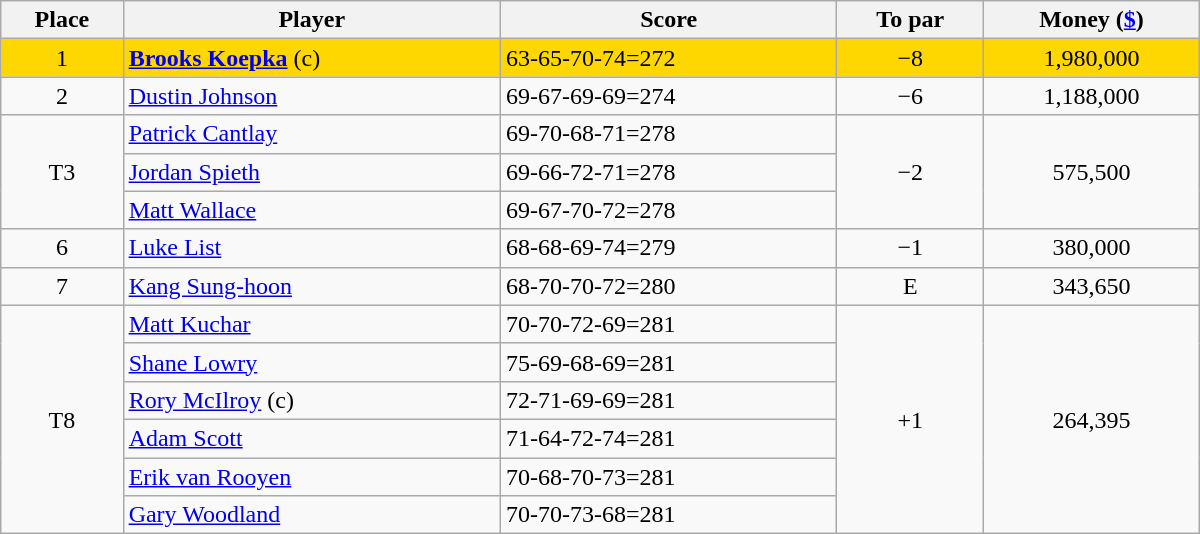<table class="wikitable" style="width:50em;margin-bottom:0;">
<tr>
<th>Place</th>
<th>Player</th>
<th>Score</th>
<th>To par</th>
<th>Money (<a href='#'>$</a>)</th>
</tr>
<tr style="background:gold">
<td align=center>1</td>
<td> <strong><a href='#'>Brooks Koepka</a></strong> (c)</td>
<td>63-65-70-74=272</td>
<td align=center>−8</td>
<td align=center>1,980,000</td>
</tr>
<tr>
<td align=center>2</td>
<td> <a href='#'>Dustin Johnson</a></td>
<td>69-67-69-69=274</td>
<td align=center>−6</td>
<td align=center>1,188,000</td>
</tr>
<tr>
<td rowspan=3 align=center>T3</td>
<td> <a href='#'>Patrick Cantlay</a></td>
<td>69-70-68-71=278</td>
<td rowspan=3 align=center>−2</td>
<td rowspan=3 align=center>575,500</td>
</tr>
<tr>
<td> <a href='#'>Jordan Spieth</a></td>
<td>69-66-72-71=278</td>
</tr>
<tr>
<td> <a href='#'>Matt Wallace</a></td>
<td>69-67-70-72=278</td>
</tr>
<tr>
<td align=center>6</td>
<td> <a href='#'>Luke List</a></td>
<td>68-68-69-74=279</td>
<td align=center>−1</td>
<td align=center>380,000</td>
</tr>
<tr>
<td align=center>7</td>
<td> <a href='#'>Kang Sung-hoon</a></td>
<td>68-70-70-72=280</td>
<td align=center>E</td>
<td align=center>343,650</td>
</tr>
<tr>
<td rowspan=6 align=center>T8</td>
<td> <a href='#'>Matt Kuchar</a></td>
<td>70-70-72-69=281</td>
<td rowspan=6 align=center>+1</td>
<td rowspan=6 align=center>264,395</td>
</tr>
<tr>
<td> <a href='#'>Shane Lowry</a></td>
<td>75-69-68-69=281</td>
</tr>
<tr>
<td> <a href='#'>Rory McIlroy</a> (c)</td>
<td>72-71-69-69=281</td>
</tr>
<tr>
<td> <a href='#'>Adam Scott</a></td>
<td>71-64-72-74=281</td>
</tr>
<tr>
<td> <a href='#'>Erik van Rooyen</a></td>
<td>70-68-70-73=281</td>
</tr>
<tr>
<td> <a href='#'>Gary Woodland</a></td>
<td>70-70-73-68=281</td>
</tr>
</table>
